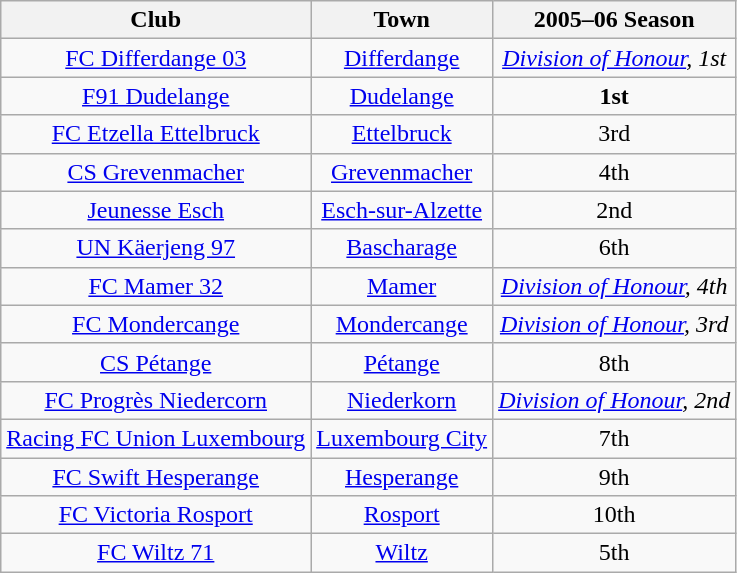<table class="wikitable" style="text-align: center;">
<tr>
<th>Club</th>
<th>Town</th>
<th>2005–06 Season</th>
</tr>
<tr>
<td><a href='#'>FC Differdange 03</a></td>
<td><a href='#'>Differdange</a></td>
<td><em><a href='#'>Division of Honour</a>, 1st</em></td>
</tr>
<tr>
<td><a href='#'>F91 Dudelange</a></td>
<td><a href='#'>Dudelange</a></td>
<td><strong>1st</strong></td>
</tr>
<tr>
<td><a href='#'>FC Etzella Ettelbruck</a></td>
<td><a href='#'>Ettelbruck</a></td>
<td>3rd</td>
</tr>
<tr>
<td><a href='#'>CS Grevenmacher</a></td>
<td><a href='#'>Grevenmacher</a></td>
<td>4th</td>
</tr>
<tr>
<td><a href='#'>Jeunesse Esch</a></td>
<td><a href='#'>Esch-sur-Alzette</a></td>
<td>2nd</td>
</tr>
<tr>
<td><a href='#'>UN Käerjeng 97</a></td>
<td><a href='#'>Bascharage</a></td>
<td>6th</td>
</tr>
<tr>
<td><a href='#'>FC Mamer 32</a></td>
<td><a href='#'>Mamer</a></td>
<td><em><a href='#'>Division of Honour</a>, 4th</em></td>
</tr>
<tr>
<td><a href='#'>FC Mondercange</a></td>
<td><a href='#'>Mondercange</a></td>
<td><em><a href='#'>Division of Honour</a>, 3rd</em></td>
</tr>
<tr>
<td><a href='#'>CS Pétange</a></td>
<td><a href='#'>Pétange</a></td>
<td>8th</td>
</tr>
<tr>
<td><a href='#'>FC Progrès Niedercorn</a></td>
<td><a href='#'>Niederkorn</a></td>
<td><em><a href='#'>Division of Honour</a>, 2nd</em></td>
</tr>
<tr>
<td><a href='#'>Racing FC Union Luxembourg</a></td>
<td><a href='#'>Luxembourg City</a></td>
<td>7th</td>
</tr>
<tr>
<td><a href='#'>FC Swift Hesperange</a></td>
<td><a href='#'>Hesperange</a></td>
<td>9th</td>
</tr>
<tr>
<td><a href='#'>FC Victoria Rosport</a></td>
<td><a href='#'>Rosport</a></td>
<td>10th</td>
</tr>
<tr>
<td><a href='#'>FC Wiltz 71</a></td>
<td><a href='#'>Wiltz</a></td>
<td>5th</td>
</tr>
</table>
